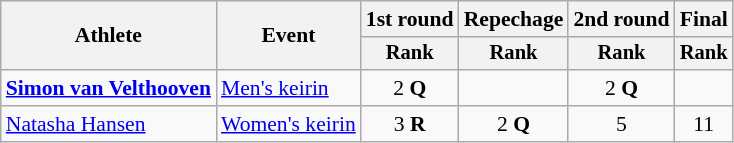<table class="wikitable" style="font-size:90%">
<tr>
<th rowspan="2">Athlete</th>
<th rowspan="2">Event</th>
<th>1st round</th>
<th>Repechage</th>
<th>2nd round</th>
<th>Final</th>
</tr>
<tr style="font-size:95%">
<th>Rank</th>
<th>Rank</th>
<th>Rank</th>
<th>Rank</th>
</tr>
<tr align=center>
<td align=left><strong><a href='#'>Simon van Velthooven</a></strong></td>
<td align=left><a href='#'>Men's keirin</a></td>
<td>2 <strong>Q</strong></td>
<td></td>
<td>2 <strong>Q</strong></td>
<td></td>
</tr>
<tr align=center>
<td align=left><a href='#'>Natasha Hansen</a></td>
<td align=left><a href='#'>Women's keirin</a></td>
<td>3 <strong>R</strong></td>
<td>2 <strong>Q</strong></td>
<td>5</td>
<td>11</td>
</tr>
</table>
